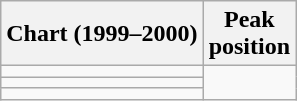<table class="wikitable sortable">
<tr>
<th align="left">Chart (1999–2000)</th>
<th align="center">Peak<br>position</th>
</tr>
<tr>
<td></td>
</tr>
<tr>
<td></td>
</tr>
<tr>
<td></td>
</tr>
</table>
